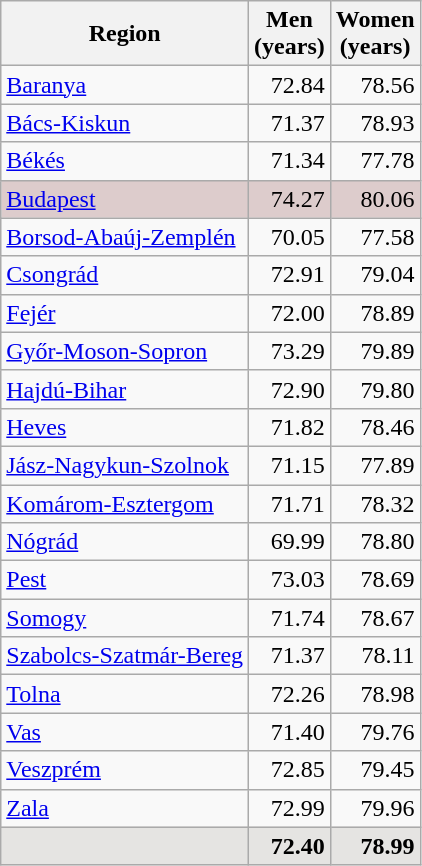<table class="wikitable sortable" style="text-align:right">
<tr>
<th>Region</th>
<th>Men<br>(years)</th>
<th>Women<br>(years)</th>
</tr>
<tr>
<td align="left"><a href='#'>Baranya</a></td>
<td>72.84</td>
<td>78.56</td>
</tr>
<tr>
<td align="left"><a href='#'>Bács-Kiskun</a></td>
<td>71.37</td>
<td>78.93</td>
</tr>
<tr>
<td align="left"><a href='#'>Békés</a></td>
<td>71.34</td>
<td>77.78</td>
</tr>
<tr style="background:#dcc;">
<td align="left"><a href='#'>Budapest</a></td>
<td>74.27</td>
<td>80.06</td>
</tr>
<tr>
<td align="left"><a href='#'>Borsod-Abaúj-Zemplén</a></td>
<td>70.05</td>
<td>77.58</td>
</tr>
<tr>
<td align="left"><a href='#'>Csongrád</a></td>
<td>72.91</td>
<td>79.04</td>
</tr>
<tr>
<td align="left"><a href='#'>Fejér</a></td>
<td>72.00</td>
<td>78.89</td>
</tr>
<tr>
<td align="left"><a href='#'>Győr-Moson-Sopron</a></td>
<td>73.29</td>
<td>79.89</td>
</tr>
<tr>
<td align="left"><a href='#'>Hajdú-Bihar</a></td>
<td>72.90</td>
<td>79.80</td>
</tr>
<tr>
<td align="left"><a href='#'>Heves</a></td>
<td>71.82</td>
<td>78.46</td>
</tr>
<tr>
<td align="left"><a href='#'>Jász-Nagykun-Szolnok</a></td>
<td>71.15</td>
<td>77.89</td>
</tr>
<tr>
<td align="left"><a href='#'>Komárom-Esztergom</a></td>
<td>71.71</td>
<td>78.32</td>
</tr>
<tr>
<td align="left"><a href='#'>Nógrád</a></td>
<td>69.99</td>
<td>78.80</td>
</tr>
<tr>
<td align="left"><a href='#'>Pest</a></td>
<td>73.03</td>
<td>78.69</td>
</tr>
<tr>
<td align="left"><a href='#'>Somogy</a></td>
<td>71.74</td>
<td>78.67</td>
</tr>
<tr>
<td align="left"><a href='#'>Szabolcs-Szatmár-Bereg</a></td>
<td>71.37</td>
<td>78.11</td>
</tr>
<tr>
<td align="left"><a href='#'>Tolna</a></td>
<td>72.26</td>
<td>78.98</td>
</tr>
<tr>
<td align="left"><a href='#'>Vas</a></td>
<td>71.40</td>
<td>79.76</td>
</tr>
<tr>
<td align="left"><a href='#'>Veszprém</a></td>
<td>72.85</td>
<td>79.45</td>
</tr>
<tr>
<td align="left"><a href='#'>Zala</a></td>
<td>72.99</td>
<td>79.96</td>
</tr>
<tr bgcolor="E5E4E2">
<td align="left"><strong></strong></td>
<td><strong>72.40</strong></td>
<td><strong>78.99</strong></td>
</tr>
</table>
